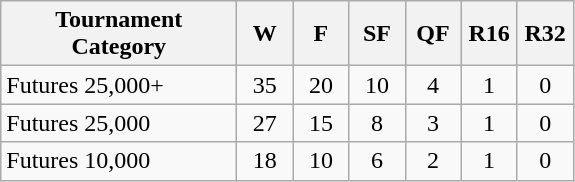<table class="wikitable" style=text-align:center;>
<tr>
<th width=150>Tournament Category</th>
<th width=30>W</th>
<th width=30>F</th>
<th width=30>SF</th>
<th width=30>QF</th>
<th width=30>R16</th>
<th width=30>R32</th>
</tr>
<tr>
<td align=left>Futures 25,000+</td>
<td>35</td>
<td>20</td>
<td>10</td>
<td>4</td>
<td>1</td>
<td>0</td>
</tr>
<tr>
<td align=left>Futures 25,000</td>
<td>27</td>
<td>15</td>
<td>8</td>
<td>3</td>
<td>1</td>
<td>0</td>
</tr>
<tr>
<td align=left>Futures 10,000</td>
<td>18</td>
<td>10</td>
<td>6</td>
<td>2</td>
<td>1</td>
<td>0</td>
</tr>
</table>
